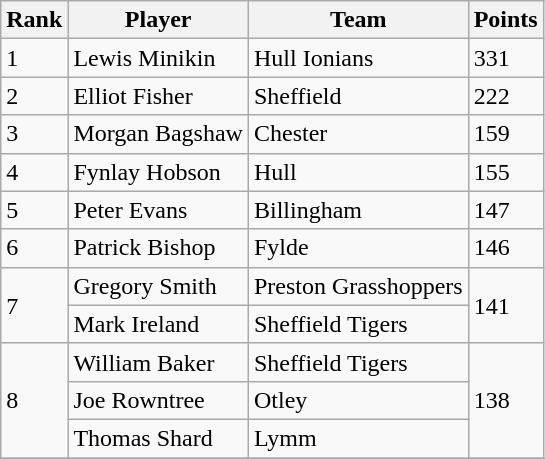<table class="wikitable">
<tr>
<th>Rank</th>
<th>Player</th>
<th>Team</th>
<th>Points</th>
</tr>
<tr>
<td>1</td>
<td>Lewis Minikin</td>
<td>Hull Ionians</td>
<td>331</td>
</tr>
<tr>
<td>2</td>
<td>Elliot Fisher</td>
<td>Sheffield</td>
<td>222</td>
</tr>
<tr>
<td>3</td>
<td>Morgan Bagshaw</td>
<td>Chester</td>
<td>159</td>
</tr>
<tr>
<td>4</td>
<td>Fynlay Hobson</td>
<td>Hull</td>
<td>155</td>
</tr>
<tr>
<td>5</td>
<td>Peter Evans</td>
<td>Billingham</td>
<td>147</td>
</tr>
<tr>
<td>6</td>
<td>Patrick Bishop</td>
<td>Fylde</td>
<td>146</td>
</tr>
<tr>
<td rowspan=2>7</td>
<td>Gregory Smith</td>
<td>Preston Grasshoppers</td>
<td rowspan=2>141</td>
</tr>
<tr>
<td>Mark Ireland</td>
<td>Sheffield Tigers</td>
</tr>
<tr>
<td rowspan=3>8</td>
<td>William Baker</td>
<td>Sheffield Tigers</td>
<td rowspan=3>138</td>
</tr>
<tr>
<td>Joe Rowntree</td>
<td>Otley</td>
</tr>
<tr>
<td>Thomas Shard</td>
<td>Lymm</td>
</tr>
<tr>
</tr>
</table>
